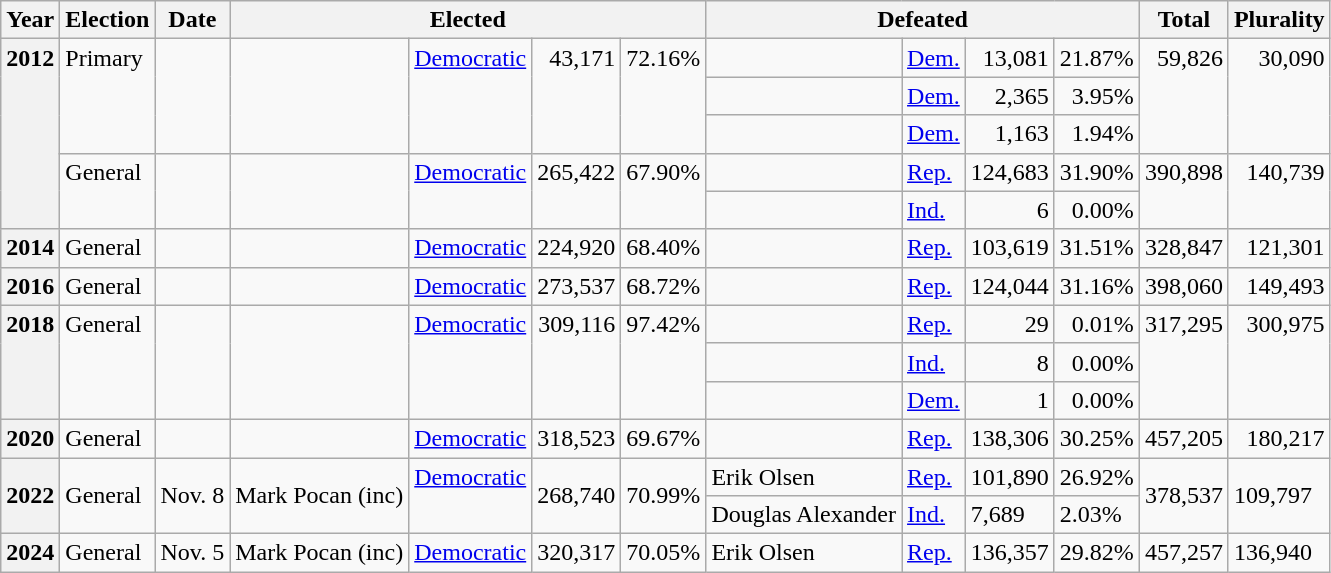<table class=wikitable>
<tr>
<th>Year</th>
<th>Election</th>
<th>Date</th>
<th ! colspan="4">Elected</th>
<th ! colspan="4">Defeated</th>
<th>Total</th>
<th>Plurality</th>
</tr>
<tr>
<th rowspan="5" valign="top">2012</th>
<td rowspan="3" valign="top">Primary</td>
<td rowspan="3" valign="top"></td>
<td rowspan="3" valign="top"></td>
<td rowspan="3" valign="top" ><a href='#'>Democratic</a></td>
<td rowspan="3" valign="top" align="right">43,171</td>
<td rowspan="3" valign="top" align="right">72.16%</td>
<td valign="top"></td>
<td valign="top" ><a href='#'>Dem.</a></td>
<td valign="top" align="right">13,081</td>
<td valign="top" align="right">21.87%</td>
<td rowspan="3" valign="top" align="right">59,826</td>
<td rowspan="3" valign="top" align="right">30,090</td>
</tr>
<tr>
<td valign="top"></td>
<td valign="top" ><a href='#'>Dem.</a></td>
<td valign="top" align="right">2,365</td>
<td valign="top" align="right">3.95%</td>
</tr>
<tr>
<td valign="top"></td>
<td valign="top" ><a href='#'>Dem.</a></td>
<td valign="top" align="right">1,163</td>
<td valign="top" align="right">1.94%</td>
</tr>
<tr>
<td rowspan="2" valign="top">General</td>
<td rowspan="2" valign="top"></td>
<td rowspan="2" valign="top"></td>
<td rowspan="2" valign="top" ><a href='#'>Democratic</a></td>
<td rowspan="2" valign="top" align="right">265,422</td>
<td rowspan="2" valign="top" align="right">67.90%</td>
<td valign="top"></td>
<td valign="top" ><a href='#'>Rep.</a></td>
<td valign="top" align="right">124,683</td>
<td valign="top" align="right">31.90%</td>
<td rowspan="2" valign="top" align="right">390,898</td>
<td rowspan="2" valign="top" align="right">140,739</td>
</tr>
<tr>
<td valign="top"></td>
<td valign="top" ><a href='#'>Ind.</a></td>
<td valign="top" align="right">6</td>
<td valign="top" align="right">0.00%</td>
</tr>
<tr>
<th valign="top">2014</th>
<td valign="top">General</td>
<td valign="top"></td>
<td valign="top"></td>
<td valign="top" ><a href='#'>Democratic</a></td>
<td valign="top" align="right">224,920</td>
<td valign="top" align="right">68.40%</td>
<td valign="top"></td>
<td valign="top" ><a href='#'>Rep.</a></td>
<td valign="top" align="right">103,619</td>
<td valign="top" align="right">31.51%</td>
<td valign="top" align="right">328,847</td>
<td valign="top" align="right">121,301</td>
</tr>
<tr>
<th valign="top">2016</th>
<td valign="top">General</td>
<td valign="top"></td>
<td valign="top"></td>
<td valign="top" ><a href='#'>Democratic</a></td>
<td valign="top" align="right">273,537</td>
<td valign="top" align="right">68.72%</td>
<td valign="top"></td>
<td valign="top" ><a href='#'>Rep.</a></td>
<td valign="top" align="right">124,044</td>
<td valign="top" align="right">31.16%</td>
<td valign="top" align="right">398,060</td>
<td valign="top" align="right">149,493</td>
</tr>
<tr>
<th rowspan="3" valign="top">2018</th>
<td rowspan="3" valign="top">General</td>
<td rowspan="3" valign="top"></td>
<td rowspan="3" valign="top"></td>
<td rowspan="3" valign="top" ><a href='#'>Democratic</a></td>
<td rowspan="3" valign="top" align="right">309,116</td>
<td rowspan="3" valign="top" align="right">97.42%</td>
<td valign="top"></td>
<td valign="top" ><a href='#'>Rep.</a></td>
<td valign="top" align="right">29</td>
<td valign="top" align="right">0.01%</td>
<td rowspan="3" valign="top" align="right">317,295</td>
<td rowspan="3" valign="top" align="right">300,975</td>
</tr>
<tr>
<td valign="top"></td>
<td valign="top" ><a href='#'>Ind.</a></td>
<td valign="top" align="right">8</td>
<td valign="top" align="right">0.00%</td>
</tr>
<tr>
<td valign="top"></td>
<td valign="top" ><a href='#'>Dem.</a></td>
<td valign="top" align="right">1</td>
<td valign="top" align="right">0.00%</td>
</tr>
<tr>
<th valign="top">2020</th>
<td valign="top">General</td>
<td valign="top"></td>
<td valign="top"></td>
<td valign="top" ><a href='#'>Democratic</a></td>
<td valign="top" align="right">318,523</td>
<td valign="top" align="right">69.67%</td>
<td valign="top"></td>
<td valign="top" ><a href='#'>Rep.</a></td>
<td valign="top" align="right">138,306</td>
<td valign="top" align="right">30.25%</td>
<td valign="top" align="right">457,205</td>
<td valign="top" align="right">180,217</td>
</tr>
<tr>
<th rowspan="2">2022</th>
<td rowspan="2">General</td>
<td rowspan="2">Nov. 8</td>
<td rowspan="2">Mark Pocan (inc)</td>
<td rowspan="2"  valign="top" ><a href='#'>Democratic</a></td>
<td rowspan="2">268,740</td>
<td rowspan="2">70.99%</td>
<td>Erik Olsen</td>
<td valign="top" ><a href='#'>Rep.</a></td>
<td>101,890</td>
<td>26.92%</td>
<td rowspan="2">378,537</td>
<td rowspan="2">109,797</td>
</tr>
<tr>
<td>Douglas Alexander</td>
<td valign="top" ><a href='#'>Ind.</a></td>
<td>7,689</td>
<td>2.03%</td>
</tr>
<tr>
<th>2024</th>
<td>General</td>
<td>Nov. 5</td>
<td>Mark Pocan (inc)</td>
<td valign="top" ><a href='#'>Democratic</a></td>
<td>320,317</td>
<td>70.05%</td>
<td>Erik Olsen</td>
<td valign="top" ><a href='#'>Rep.</a></td>
<td>136,357</td>
<td>29.82%</td>
<td>457,257</td>
<td>136,940</td>
</tr>
</table>
